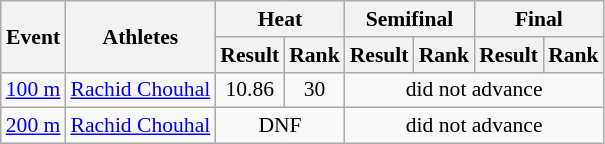<table class="wikitable" border="1" style="font-size:90%">
<tr>
<th rowspan="2">Event</th>
<th rowspan="2">Athletes</th>
<th colspan="2">Heat</th>
<th colspan="2">Semifinal</th>
<th colspan="2">Final</th>
</tr>
<tr>
<th>Result</th>
<th>Rank</th>
<th>Result</th>
<th>Rank</th>
<th>Result</th>
<th>Rank</th>
</tr>
<tr>
<td><a href='#'>100 m</a></td>
<td><a href='#'>Rachid Chouhal</a></td>
<td align=center>10.86</td>
<td align=center>30</td>
<td align=center colspan="4">did not advance</td>
</tr>
<tr>
<td><a href='#'>200 m</a></td>
<td><a href='#'>Rachid Chouhal</a></td>
<td align=center colspan="2">DNF</td>
<td align=center colspan="4">did not advance</td>
</tr>
</table>
